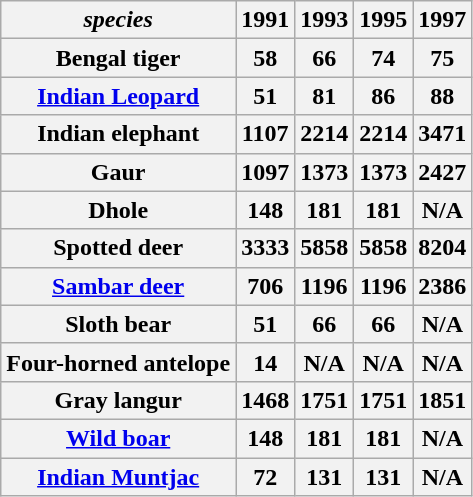<table class="sortable wikitable">
<tr>
<th><em>species</em></th>
<th>1991</th>
<th>1993</th>
<th>1995</th>
<th>1997</th>
</tr>
<tr>
<th>Bengal tiger</th>
<th>58</th>
<th>66</th>
<th>74</th>
<th>75</th>
</tr>
<tr>
<th><a href='#'>Indian Leopard</a></th>
<th>51</th>
<th>81</th>
<th>86</th>
<th>88</th>
</tr>
<tr>
<th>Indian elephant</th>
<th>1107</th>
<th>2214</th>
<th>2214</th>
<th>3471</th>
</tr>
<tr>
<th>Gaur</th>
<th>1097</th>
<th>1373</th>
<th>1373</th>
<th>2427</th>
</tr>
<tr>
<th>Dhole</th>
<th>148</th>
<th>181</th>
<th>181</th>
<th>N/A</th>
</tr>
<tr>
<th>Spotted deer</th>
<th>3333</th>
<th>5858</th>
<th>5858</th>
<th>8204</th>
</tr>
<tr>
<th><a href='#'>Sambar deer</a></th>
<th>706</th>
<th>1196</th>
<th>1196</th>
<th>2386</th>
</tr>
<tr>
<th>Sloth bear</th>
<th>51</th>
<th>66</th>
<th>66</th>
<th>N/A</th>
</tr>
<tr>
<th>Four-horned antelope</th>
<th>14</th>
<th>N/A</th>
<th>N/A</th>
<th>N/A</th>
</tr>
<tr>
<th>Gray langur</th>
<th>1468</th>
<th>1751</th>
<th>1751</th>
<th>1851</th>
</tr>
<tr>
<th><a href='#'>Wild boar</a></th>
<th>148</th>
<th>181</th>
<th>181</th>
<th>N/A</th>
</tr>
<tr>
<th><a href='#'>Indian Muntjac</a></th>
<th>72</th>
<th>131</th>
<th>131</th>
<th>N/A</th>
</tr>
</table>
